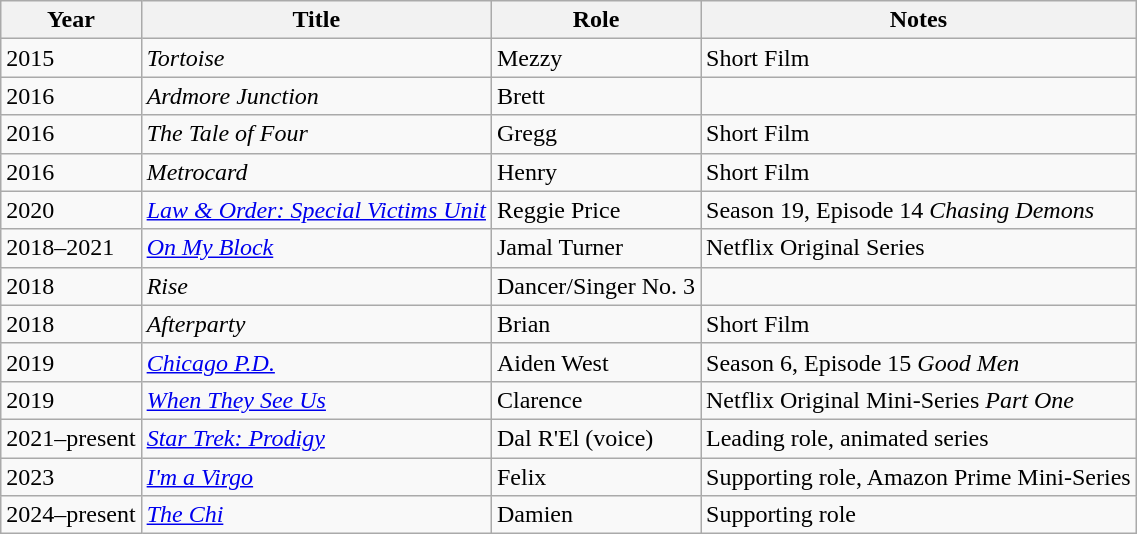<table class="wikitable sortable">
<tr>
<th>Year</th>
<th>Title</th>
<th>Role</th>
<th class="unsortable">Notes</th>
</tr>
<tr>
<td>2015</td>
<td><em>Tortoise</em></td>
<td>Mezzy</td>
<td>Short Film</td>
</tr>
<tr>
<td>2016</td>
<td><em>Ardmore Junction</em></td>
<td>Brett</td>
<td></td>
</tr>
<tr>
<td>2016</td>
<td><em>The Tale of Four</em></td>
<td>Gregg</td>
<td>Short Film</td>
</tr>
<tr>
<td>2016</td>
<td><em>Metrocard</em></td>
<td>Henry</td>
<td>Short Film</td>
</tr>
<tr>
<td>2020</td>
<td><em><a href='#'>Law & Order: Special Victims Unit</a></em></td>
<td>Reggie Price</td>
<td>Season 19, Episode 14 <em>Chasing Demons</em></td>
</tr>
<tr>
<td>2018–2021</td>
<td><em><a href='#'>On My Block</a></em></td>
<td>Jamal Turner</td>
<td>Netflix Original Series</td>
</tr>
<tr>
<td>2018</td>
<td><em>Rise</em></td>
<td>Dancer/Singer No. 3</td>
<td></td>
</tr>
<tr>
<td>2018</td>
<td><em>Afterparty</em></td>
<td>Brian</td>
<td>Short Film</td>
</tr>
<tr>
<td>2019</td>
<td><em><a href='#'>Chicago P.D.</a></em></td>
<td>Aiden West</td>
<td>Season 6, Episode 15 <em>Good Men</em></td>
</tr>
<tr>
<td>2019</td>
<td><em><a href='#'>When They See Us</a></em></td>
<td>Clarence</td>
<td>Netflix Original Mini-Series <em>Part One</em></td>
</tr>
<tr>
<td>2021–present</td>
<td><em><a href='#'>Star Trek: Prodigy</a></em></td>
<td>Dal R'El (voice)</td>
<td>Leading role, animated series</td>
</tr>
<tr>
<td>2023</td>
<td><em><a href='#'>I'm a Virgo</a></em></td>
<td>Felix</td>
<td>Supporting role, Amazon Prime Mini-Series</td>
</tr>
<tr>
<td>2024–present</td>
<td><em><a href='#'>The Chi</a></em></td>
<td>Damien</td>
<td>Supporting role</td>
</tr>
</table>
